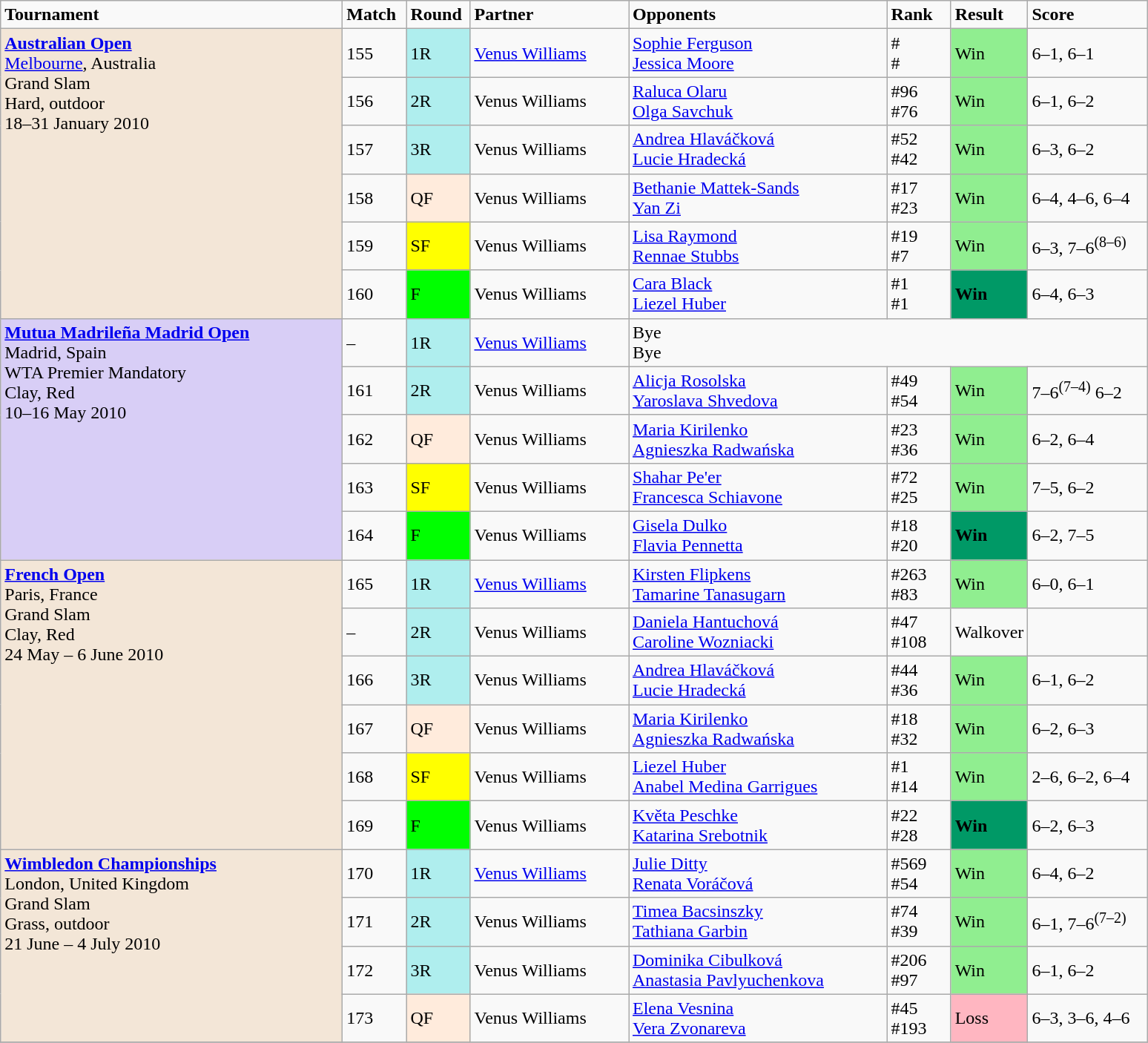<table class="wikitable">
<tr style="font-weight:bold">
<td style="width:300px;">Tournament</td>
<td style="width:50px;">Match</td>
<td style="width:50px;">Round</td>
<td style="width:135px;">Partner</td>
<td style="width:225px;">Opponents</td>
<td style="width:50px;">Rank</td>
<td style="width:50px;">Result</td>
<td style="width:100px;">Score</td>
</tr>
<tr>
<td rowspan="6" style="background:#f3e6d7; text-align:left; vertical-align:top;"><strong><a href='#'>Australian Open</a></strong><br> <a href='#'>Melbourne</a>, Australia<br>Grand Slam<br>Hard, outdoor<br>18–31 January 2010</td>
<td>155</td>
<td style="background:#afeeee;">1R</td>
<td> <a href='#'>Venus Williams</a></td>
<td> <a href='#'>Sophie Ferguson</a><br> <a href='#'>Jessica Moore</a></td>
<td>#<br>#</td>
<td bgcolor=lightgreen>Win</td>
<td>6–1, 6–1</td>
</tr>
<tr>
<td>156</td>
<td style="background:#afeeee;">2R</td>
<td> Venus Williams</td>
<td> <a href='#'>Raluca Olaru</a><br> <a href='#'>Olga Savchuk</a></td>
<td>#96<br>#76</td>
<td bgcolor=lightgreen>Win</td>
<td>6–1, 6–2</td>
</tr>
<tr>
<td>157</td>
<td style="background:#afeeee;">3R</td>
<td> Venus Williams</td>
<td> <a href='#'>Andrea Hlaváčková</a><br> <a href='#'>Lucie Hradecká</a></td>
<td>#52<br>#42</td>
<td bgcolor=lightgreen>Win</td>
<td>6–3, 6–2</td>
</tr>
<tr>
<td>158</td>
<td style="background:#ffebdc;">QF</td>
<td> Venus Williams</td>
<td> <a href='#'>Bethanie Mattek-Sands</a><br> <a href='#'>Yan Zi</a></td>
<td>#17<br>#23</td>
<td bgcolor=lightgreen>Win</td>
<td>6–4, 4–6, 6–4</td>
</tr>
<tr>
<td>159</td>
<td style="background:yellow;">SF</td>
<td> Venus Williams</td>
<td> <a href='#'>Lisa Raymond</a><br> <a href='#'>Rennae Stubbs</a></td>
<td>#19<br>#7</td>
<td bgcolor=lightgreen>Win</td>
<td>6–3, 7–6<sup>(8–6)</sup></td>
</tr>
<tr>
<td>160</td>
<td style="background:lime;">F</td>
<td> Venus Williams</td>
<td> <a href='#'>Cara Black</a><br> <a href='#'>Liezel Huber</a></td>
<td>#1<br>#1</td>
<td bgcolor=#009966><strong>Win</strong></td>
<td>6–4, 6–3</td>
</tr>
<tr>
<td rowspan="5"  style="background:#d8cef6; text-align:left; vertical-align:top;"><strong><a href='#'>Mutua Madrileña Madrid Open</a></strong> <br> Madrid, Spain <br> WTA Premier Mandatory <br> Clay, Red <br> 10–16 May 2010</td>
<td>–</td>
<td style="background:#afeeee;">1R</td>
<td> <a href='#'>Venus Williams</a></td>
<td colspan=4>Bye<br>Bye</td>
</tr>
<tr>
<td>161</td>
<td style="background:#afeeee;">2R</td>
<td> Venus Williams</td>
<td> <a href='#'>Alicja Rosolska</a><br> <a href='#'>Yaroslava Shvedova</a></td>
<td>#49<br>#54</td>
<td bgcolor=lightgreen>Win</td>
<td>7–6<sup>(7–4)</sup> 6–2</td>
</tr>
<tr>
<td>162</td>
<td style="background:#ffebdc;">QF</td>
<td> Venus Williams</td>
<td> <a href='#'>Maria Kirilenko</a><br> <a href='#'>Agnieszka Radwańska</a></td>
<td>#23<br>#36</td>
<td bgcolor=lightgreen>Win</td>
<td>6–2, 6–4</td>
</tr>
<tr>
<td>163</td>
<td style="background:yellow;">SF</td>
<td> Venus Williams</td>
<td> <a href='#'>Shahar Pe'er</a><br> <a href='#'>Francesca Schiavone</a></td>
<td>#72<br>#25</td>
<td bgcolor=lightgreen>Win</td>
<td>7–5, 6–2</td>
</tr>
<tr>
<td>164</td>
<td style="background:lime;">F</td>
<td> Venus Williams</td>
<td> <a href='#'>Gisela Dulko</a><br> <a href='#'>Flavia Pennetta</a></td>
<td>#18<br>#20</td>
<td bgcolor=#009966><strong>Win</strong></td>
<td>6–2, 7–5</td>
</tr>
<tr>
<td rowspan="6"  style="background:#f3e6d7; text-align:left; vertical-align:top;"><strong><a href='#'>French Open</a></strong><br> Paris, France <br>Grand Slam <br> Clay, Red <br> 24 May – 6 June 2010</td>
<td>165</td>
<td style="background:#afeeee;">1R</td>
<td> <a href='#'>Venus Williams</a></td>
<td> <a href='#'>Kirsten Flipkens</a><br> <a href='#'>Tamarine Tanasugarn</a></td>
<td>#263<br>#83</td>
<td bgcolor=lightgreen>Win</td>
<td>6–0, 6–1</td>
</tr>
<tr>
<td>–</td>
<td style="background:#afeeee;">2R</td>
<td> Venus Williams</td>
<td> <a href='#'>Daniela Hantuchová</a><br> <a href='#'>Caroline Wozniacki</a></td>
<td>#47<br>#108</td>
<td>Walkover</td>
<td></td>
</tr>
<tr>
<td>166</td>
<td style="background:#afeeee;">3R</td>
<td> Venus Williams</td>
<td> <a href='#'>Andrea Hlaváčková</a><br> <a href='#'>Lucie Hradecká</a></td>
<td>#44<br>#36</td>
<td bgcolor=lightgreen>Win</td>
<td>6–1, 6–2</td>
</tr>
<tr>
<td>167</td>
<td style="background:#ffebdc;">QF</td>
<td> Venus Williams</td>
<td> <a href='#'>Maria Kirilenko</a><br> <a href='#'>Agnieszka Radwańska</a></td>
<td>#18<br>#32</td>
<td bgcolor=lightgreen>Win</td>
<td>6–2, 6–3</td>
</tr>
<tr>
<td>168</td>
<td style="background:yellow;">SF</td>
<td> Venus Williams</td>
<td> <a href='#'>Liezel Huber</a><br> <a href='#'>Anabel Medina Garrigues</a></td>
<td>#1<br>#14</td>
<td bgcolor=lightgreen>Win</td>
<td>2–6, 6–2, 6–4</td>
</tr>
<tr>
<td>169</td>
<td style="background:lime;">F</td>
<td> Venus Williams</td>
<td> <a href='#'>Květa Peschke</a><br> <a href='#'>Katarina Srebotnik</a></td>
<td>#22<br>#28</td>
<td bgcolor=#009966><strong>Win</strong></td>
<td>6–2, 6–3</td>
</tr>
<tr>
<td rowspan="4" style="background:#f3e6d7; text-align:left; vertical-align:top;"><strong><a href='#'>Wimbledon Championships</a></strong><br> London, United Kingdom<br>Grand Slam<br>Grass, outdoor<br>21 June – 4 July 2010</td>
<td>170</td>
<td style="background:#afeeee;">1R</td>
<td> <a href='#'>Venus Williams</a></td>
<td> <a href='#'>Julie Ditty</a><br> <a href='#'>Renata Voráčová</a></td>
<td>#569<br>#54</td>
<td bgcolor=lightgreen>Win</td>
<td>6–4, 6–2</td>
</tr>
<tr>
<td>171</td>
<td style="background:#afeeee;">2R</td>
<td> Venus Williams</td>
<td> <a href='#'>Timea Bacsinszky</a><br> <a href='#'>Tathiana Garbin</a></td>
<td>#74<br>#39</td>
<td bgcolor=lightgreen>Win</td>
<td>6–1, 7–6<sup>(7–2)</sup></td>
</tr>
<tr>
<td>172</td>
<td style="background:#afeeee;">3R</td>
<td> Venus Williams</td>
<td> <a href='#'>Dominika Cibulková</a><br> <a href='#'>Anastasia Pavlyuchenkova</a></td>
<td>#206<br>#97</td>
<td bgcolor=lightgreen>Win</td>
<td>6–1, 6–2</td>
</tr>
<tr>
<td>173</td>
<td style="background:#ffebdc;">QF</td>
<td> Venus Williams</td>
<td> <a href='#'>Elena Vesnina</a><br> <a href='#'>Vera Zvonareva</a></td>
<td>#45<br>#193</td>
<td bgcolor=lightpink>Loss</td>
<td>6–3, 3–6, 4–6</td>
</tr>
<tr>
</tr>
</table>
